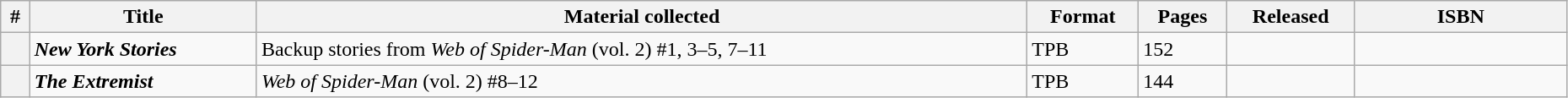<table class="wikitable sortable" width=98%>
<tr>
<th>#</th>
<th>Title</th>
<th>Material collected</th>
<th class="unsortable">Format</th>
<th>Pages</th>
<th>Released</th>
<th class="unsortable" style="width: 10em;">ISBN</th>
</tr>
<tr>
<th style="background-color: light grey;"></th>
<td><strong><em>New York Stories</em></strong></td>
<td>Backup stories from <em>Web of Spider-Man</em> (vol. 2) #1, 3–5, 7–11</td>
<td>TPB</td>
<td>152</td>
<td></td>
<td></td>
</tr>
<tr>
<th style="background-color: light grey;"></th>
<td><strong><em>The Extremist</em></strong></td>
<td><em>Web of Spider-Man</em> (vol. 2) #8–12</td>
<td>TPB</td>
<td>144</td>
<td></td>
<td></td>
</tr>
</table>
